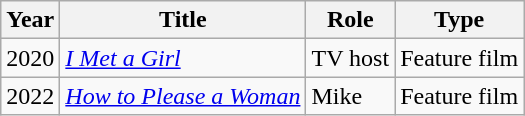<table class="wikitable">
<tr>
<th>Year</th>
<th>Title</th>
<th>Role</th>
<th>Type</th>
</tr>
<tr>
<td>2020</td>
<td><em><a href='#'>I Met a Girl</a></em></td>
<td>TV host</td>
<td>Feature film</td>
</tr>
<tr>
<td>2022</td>
<td><em><a href='#'>How to Please a Woman</a></em></td>
<td>Mike</td>
<td>Feature film</td>
</tr>
</table>
